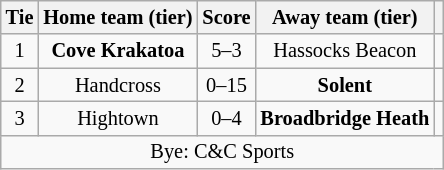<table class="wikitable" style="text-align:center; font-size:85%">
<tr>
<th>Tie</th>
<th>Home team (tier)</th>
<th>Score</th>
<th>Away team (tier)</th>
<th></th>
</tr>
<tr>
<td align="center">1</td>
<td><strong>Cove Krakatoa</strong></td>
<td align="center">5–3</td>
<td>Hassocks Beacon</td>
<td></td>
</tr>
<tr>
<td align="center">2</td>
<td>Handcross</td>
<td align="center">0–15</td>
<td><strong>Solent</strong></td>
<td></td>
</tr>
<tr>
<td align="center">3</td>
<td>Hightown</td>
<td align="center">0–4</td>
<td><strong>Broadbridge Heath</strong></td>
<td></td>
</tr>
<tr>
<td colspan="5" align="center">Bye: C&C Sports</td>
</tr>
</table>
